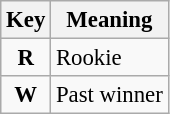<table class="wikitable" style="font-size: 95%;">
<tr>
<th>Key</th>
<th>Meaning</th>
</tr>
<tr>
<td align="center"><strong><span>R</span></strong></td>
<td>Rookie</td>
</tr>
<tr>
<td align="center"><strong><span>W</span></strong></td>
<td>Past winner</td>
</tr>
</table>
